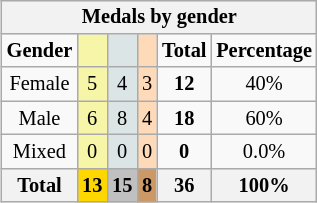<table class="wikitable" style="font-size:85%;float:right;clear:right;margin-left:1em;text-align:center">
<tr bgcolor=EFEFEF>
<th colspan=6>Medals by gender</th>
</tr>
<tr>
<td><strong>Gender</strong></td>
<td bgcolor=F7F6A8></td>
<td bgcolor=DCE5E5></td>
<td bgcolor=FFDAB9></td>
<td><strong>Total</strong></td>
<td><strong>Percentage</strong></td>
</tr>
<tr>
<td>Female</td>
<td bgcolor=F7F6A8>5</td>
<td bgcolor=DCE5E5>4</td>
<td bgcolor=FFDAB9>3</td>
<td><strong>12</strong></td>
<td>40%</td>
</tr>
<tr>
<td>Male</td>
<td bgcolor=F7F6A8>6</td>
<td bgcolor=DCE5E5>8</td>
<td bgcolor=FFDAB9>4</td>
<td><strong>18</strong></td>
<td>60%</td>
</tr>
<tr>
<td>Mixed</td>
<td bgcolor=F7F6A8>0</td>
<td bgcolor=DCE5E5>0</td>
<td bgcolor=FFDAB9>0</td>
<td><strong>0</strong></td>
<td>0.0%</td>
</tr>
<tr>
<th>Total</th>
<th style="background:gold;">13</th>
<th style="background:silver;">15</th>
<th style="background:#c96;">8</th>
<th>36</th>
<th>100%</th>
</tr>
</table>
